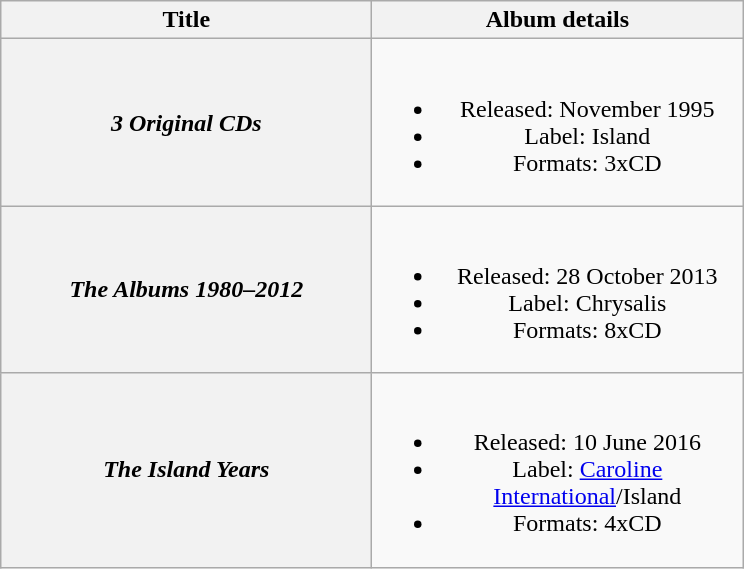<table class="wikitable plainrowheaders" style="text-align:center;">
<tr>
<th scope="col" style="width:15em;">Title</th>
<th scope="col" style="width:15em;">Album details</th>
</tr>
<tr>
<th scope="row"><em>3 Original CDs</em></th>
<td><br><ul><li>Released: November 1995</li><li>Label: Island</li><li>Formats: 3xCD</li></ul></td>
</tr>
<tr>
<th scope="row"><em>The Albums 1980–2012</em></th>
<td><br><ul><li>Released: 28 October 2013</li><li>Label: Chrysalis</li><li>Formats: 8xCD</li></ul></td>
</tr>
<tr>
<th scope="row"><em>The Island Years</em></th>
<td><br><ul><li>Released: 10 June 2016</li><li>Label: <a href='#'>Caroline International</a>/Island</li><li>Formats: 4xCD</li></ul></td>
</tr>
</table>
